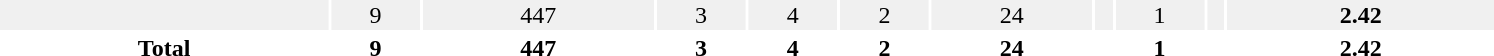<table class="UMass Minutemen" width ="1000">
<tr align="center">
</tr>
<tr align="center" bgcolor="f0f0f0">
<td></td>
<td>9</td>
<td>447</td>
<td>3</td>
<td>4</td>
<td>2</td>
<td>24</td>
<td></td>
<td>1</td>
<td></td>
<td><strong>2.42</strong></td>
</tr>
<tr>
<th>Total</th>
<th>9</th>
<th>447</th>
<th>3</th>
<th>4</th>
<th>2</th>
<th>24</th>
<th></th>
<th>1</th>
<th></th>
<th><strong>2.42</strong></th>
</tr>
</table>
